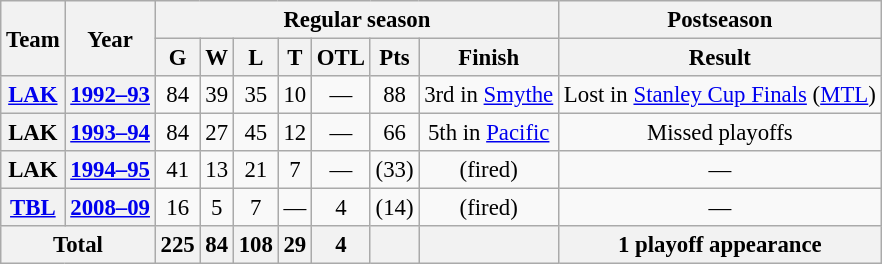<table class="wikitable" style="font-size: 95%; text-align:center;">
<tr>
<th rowspan="2">Team</th>
<th rowspan="2">Year</th>
<th colspan="7">Regular season</th>
<th colspan="1">Postseason</th>
</tr>
<tr>
<th>G</th>
<th>W</th>
<th>L</th>
<th>T</th>
<th>OTL</th>
<th>Pts</th>
<th>Finish</th>
<th>Result</th>
</tr>
<tr>
<th><a href='#'>LAK</a></th>
<th><a href='#'>1992–93</a></th>
<td>84</td>
<td>39</td>
<td>35</td>
<td>10</td>
<td>—</td>
<td>88</td>
<td>3rd in <a href='#'>Smythe</a></td>
<td>Lost in <a href='#'>Stanley Cup Finals</a> (<a href='#'>MTL</a>)</td>
</tr>
<tr>
<th>LAK</th>
<th><a href='#'>1993–94</a></th>
<td>84</td>
<td>27</td>
<td>45</td>
<td>12</td>
<td>—</td>
<td>66</td>
<td>5th in <a href='#'>Pacific</a></td>
<td>Missed playoffs</td>
</tr>
<tr>
<th>LAK</th>
<th><a href='#'>1994–95</a></th>
<td>41</td>
<td>13</td>
<td>21</td>
<td>7</td>
<td>—</td>
<td>(33)</td>
<td>(fired)</td>
<td>—</td>
</tr>
<tr>
<th><a href='#'>TBL</a></th>
<th><a href='#'>2008–09</a></th>
<td>16</td>
<td>5</td>
<td>7</td>
<td>—</td>
<td>4</td>
<td>(14)</td>
<td>(fired)</td>
<td>—</td>
</tr>
<tr>
<th colspan="2">Total</th>
<th>225</th>
<th>84</th>
<th>108</th>
<th>29</th>
<th>4</th>
<th></th>
<th></th>
<th>1 playoff appearance</th>
</tr>
</table>
